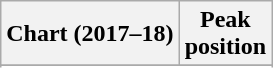<table class="wikitable sortable plainrowheaders" style="text-align:center;">
<tr>
<th scope="col">Chart (2017–18)</th>
<th scope="col">Peak<br>position</th>
</tr>
<tr>
</tr>
<tr>
</tr>
</table>
